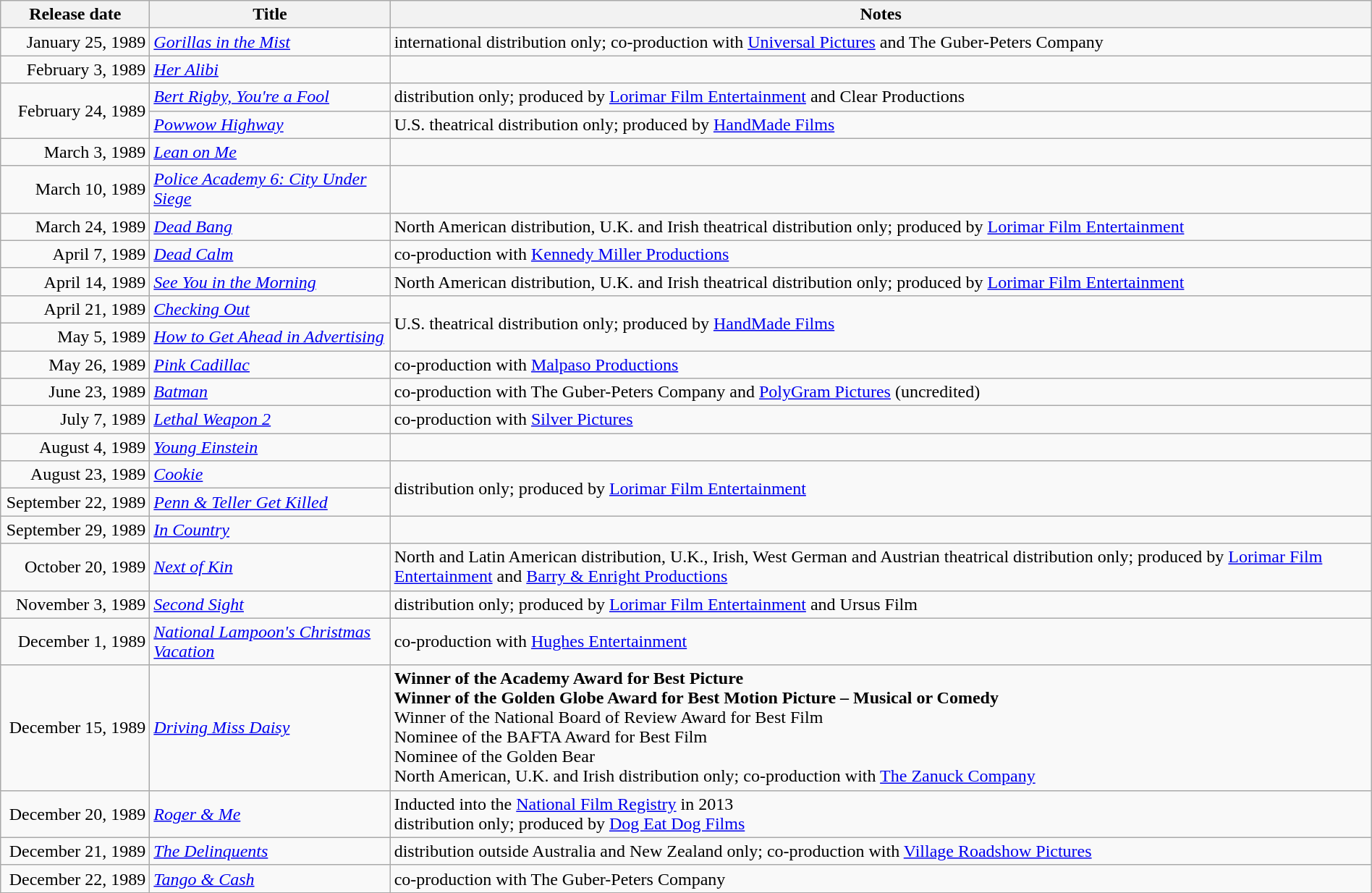<table class="wikitable sortable" style="width:100%;">
<tr>
<th scope="col" style="width:130px;">Release date</th>
<th>Title</th>
<th>Notes</th>
</tr>
<tr>
<td style="text-align:right;">January 25, 1989</td>
<td><em><a href='#'>Gorillas in the Mist</a></em></td>
<td>international distribution only; co-production with <a href='#'>Universal Pictures</a> and The Guber-Peters Company</td>
</tr>
<tr>
<td style="text-align:right;">February 3, 1989</td>
<td><em><a href='#'>Her Alibi</a></em></td>
<td></td>
</tr>
<tr>
<td style="text-align:right;" rowspan="2">February 24, 1989</td>
<td><em><a href='#'>Bert Rigby, You're a Fool</a></em></td>
<td>distribution only; produced by <a href='#'>Lorimar Film Entertainment</a> and Clear Productions</td>
</tr>
<tr>
<td><em><a href='#'>Powwow Highway</a></em></td>
<td>U.S. theatrical distribution only; produced by <a href='#'>HandMade Films</a></td>
</tr>
<tr>
<td style="text-align:right;">March 3, 1989</td>
<td><em><a href='#'>Lean on Me</a></em></td>
<td></td>
</tr>
<tr>
<td style="text-align:right;">March 10, 1989</td>
<td><em><a href='#'>Police Academy 6: City Under Siege</a></em></td>
<td></td>
</tr>
<tr>
<td style="text-align:right;">March 24, 1989</td>
<td><em><a href='#'>Dead Bang</a></em></td>
<td>North American distribution, U.K. and Irish theatrical distribution only; produced by <a href='#'>Lorimar Film Entertainment</a></td>
</tr>
<tr>
<td style="text-align:right;">April 7, 1989</td>
<td><em><a href='#'>Dead Calm</a></em></td>
<td>co-production with <a href='#'>Kennedy Miller Productions</a></td>
</tr>
<tr>
<td style="text-align:right;">April 14, 1989</td>
<td><em><a href='#'>See You in the Morning</a></em></td>
<td>North American distribution, U.K. and Irish theatrical distribution only; produced by <a href='#'>Lorimar Film Entertainment</a></td>
</tr>
<tr>
<td style="text-align:right;">April 21, 1989</td>
<td><em><a href='#'>Checking Out</a></em></td>
<td rowspan="2">U.S. theatrical distribution only; produced by <a href='#'>HandMade Films</a></td>
</tr>
<tr>
<td style="text-align:right;">May 5, 1989</td>
<td><em><a href='#'>How to Get Ahead in Advertising</a></em></td>
</tr>
<tr>
<td style="text-align:right;">May 26, 1989</td>
<td><em><a href='#'>Pink Cadillac</a></em></td>
<td>co-production with <a href='#'>Malpaso Productions</a></td>
</tr>
<tr>
<td style="text-align:right;">June 23, 1989</td>
<td><em><a href='#'>Batman</a></em></td>
<td>co-production with The Guber-Peters Company and <a href='#'>PolyGram Pictures</a> (uncredited)</td>
</tr>
<tr>
<td style="text-align:right;">July 7, 1989</td>
<td><em><a href='#'>Lethal Weapon 2</a></em></td>
<td>co-production with <a href='#'>Silver Pictures</a></td>
</tr>
<tr>
<td style="text-align:right;">August 4, 1989</td>
<td><em><a href='#'>Young Einstein</a></em></td>
<td></td>
</tr>
<tr>
<td style="text-align:right;">August 23, 1989</td>
<td><em><a href='#'>Cookie</a></em></td>
<td rowspan="2">distribution only; produced by <a href='#'>Lorimar Film Entertainment</a></td>
</tr>
<tr>
<td style="text-align:right;">September 22, 1989</td>
<td><em><a href='#'>Penn & Teller Get Killed</a></em></td>
</tr>
<tr>
<td style="text-align:right;">September 29, 1989</td>
<td><em><a href='#'>In Country</a></em></td>
<td></td>
</tr>
<tr>
<td style="text-align:right;">October 20, 1989</td>
<td><em><a href='#'>Next of Kin</a></em></td>
<td>North and Latin American distribution, U.K., Irish, West German and Austrian theatrical distribution only; produced by <a href='#'>Lorimar Film Entertainment</a> and <a href='#'>Barry & Enright Productions</a></td>
</tr>
<tr>
<td style="text-align:right;">November 3, 1989</td>
<td><em><a href='#'>Second Sight</a></em></td>
<td>distribution only; produced by <a href='#'>Lorimar Film Entertainment</a> and Ursus Film</td>
</tr>
<tr>
<td style="text-align:right;">December 1, 1989</td>
<td><em><a href='#'>National Lampoon's Christmas Vacation</a></em></td>
<td>co-production with <a href='#'>Hughes Entertainment</a></td>
</tr>
<tr>
<td style="text-align:right;">December 15, 1989</td>
<td><em><a href='#'>Driving Miss Daisy</a></em></td>
<td><strong>Winner of the Academy Award for Best Picture</strong><br><strong>Winner of the Golden Globe Award for Best Motion Picture – Musical or Comedy</strong><br>Winner of the National Board of Review Award for Best Film<br>Nominee of the BAFTA Award for Best Film<br>Nominee of the Golden Bear<br>North American, U.K. and Irish distribution only; co-production with <a href='#'>The Zanuck Company</a></td>
</tr>
<tr>
<td style="text-align:right;">December 20, 1989</td>
<td><em><a href='#'>Roger & Me</a></em></td>
<td>Inducted into the <a href='#'>National Film Registry</a> in 2013<br>distribution only; produced by <a href='#'>Dog Eat Dog Films</a></td>
</tr>
<tr>
<td style="text-align:right;">December 21, 1989</td>
<td><em><a href='#'>The Delinquents</a></em></td>
<td>distribution outside Australia and New Zealand only; co-production with <a href='#'>Village Roadshow Pictures</a></td>
</tr>
<tr>
<td style="text-align:right;">December 22, 1989</td>
<td><em><a href='#'>Tango & Cash</a></em></td>
<td>co-production with The Guber-Peters Company</td>
</tr>
</table>
